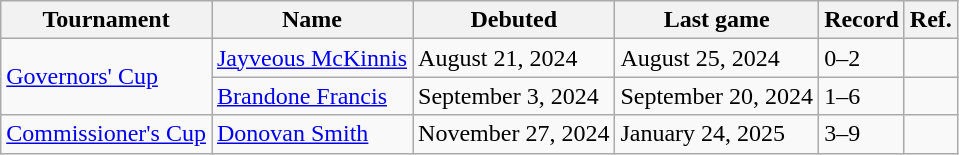<table class="wikitable">
<tr>
<th>Tournament</th>
<th>Name</th>
<th>Debuted</th>
<th>Last game</th>
<th>Record</th>
<th>Ref.</th>
</tr>
<tr>
<td rowspan=2><a href='#'>Governors' Cup</a></td>
<td><a href='#'>Jayveous McKinnis</a></td>
<td>August 21, 2024 </td>
<td>August 25, 2024 </td>
<td>0–2</td>
<td></td>
</tr>
<tr>
<td><a href='#'>Brandone Francis</a></td>
<td>September 3, 2024 </td>
<td>September 20, 2024 </td>
<td>1–6</td>
<td></td>
</tr>
<tr>
<td><a href='#'>Commissioner's Cup</a></td>
<td><a href='#'>Donovan Smith</a></td>
<td>November 27, 2024 </td>
<td>January 24, 2025 </td>
<td>3–9</td>
<td></td>
</tr>
</table>
